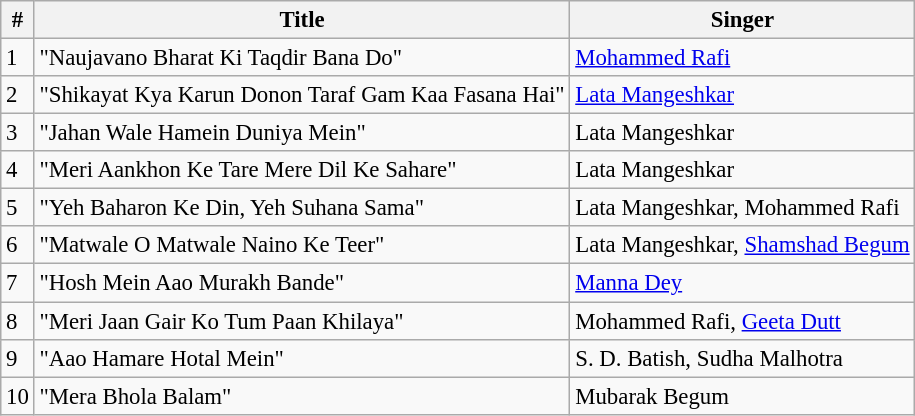<table class="wikitable" style="font-size:95%;">
<tr>
<th>#</th>
<th>Title</th>
<th>Singer</th>
</tr>
<tr>
<td>1</td>
<td>"Naujavano Bharat Ki Taqdir Bana Do"</td>
<td><a href='#'>Mohammed Rafi</a></td>
</tr>
<tr>
<td>2</td>
<td>"Shikayat Kya Karun Donon Taraf Gam Kaa Fasana Hai"</td>
<td><a href='#'>Lata Mangeshkar</a></td>
</tr>
<tr>
<td>3</td>
<td>"Jahan Wale Hamein Duniya Mein"</td>
<td>Lata Mangeshkar</td>
</tr>
<tr>
<td>4</td>
<td>"Meri Aankhon Ke Tare Mere Dil Ke Sahare"</td>
<td>Lata Mangeshkar</td>
</tr>
<tr>
<td>5</td>
<td>"Yeh Baharon Ke Din, Yeh Suhana Sama"</td>
<td>Lata Mangeshkar, Mohammed Rafi</td>
</tr>
<tr>
<td>6</td>
<td>"Matwale O Matwale Naino Ke Teer"</td>
<td>Lata Mangeshkar, <a href='#'>Shamshad Begum</a></td>
</tr>
<tr>
<td>7</td>
<td>"Hosh Mein Aao Murakh Bande"</td>
<td><a href='#'>Manna Dey</a></td>
</tr>
<tr>
<td>8</td>
<td>"Meri Jaan Gair Ko Tum Paan Khilaya"</td>
<td>Mohammed Rafi, <a href='#'>Geeta Dutt</a></td>
</tr>
<tr>
<td>9</td>
<td>"Aao Hamare Hotal Mein"</td>
<td>S. D. Batish, Sudha Malhotra</td>
</tr>
<tr>
<td>10</td>
<td>"Mera Bhola Balam"</td>
<td>Mubarak Begum</td>
</tr>
</table>
